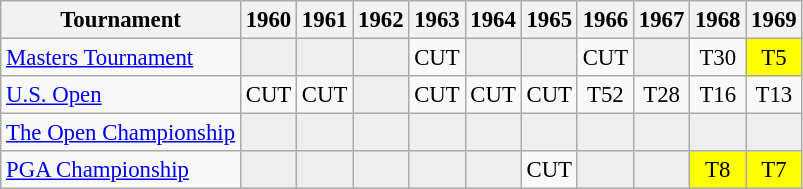<table class="wikitable" style="font-size:95%;text-align:center;">
<tr>
<th>Tournament</th>
<th>1960</th>
<th>1961</th>
<th>1962</th>
<th>1963</th>
<th>1964</th>
<th>1965</th>
<th>1966</th>
<th>1967</th>
<th>1968</th>
<th>1969</th>
</tr>
<tr>
<td align=left><a href='#'>Masters Tournament</a></td>
<td style="background:#eeeeee;"></td>
<td style="background:#eeeeee;"></td>
<td style="background:#eeeeee;"></td>
<td>CUT</td>
<td style="background:#eeeeee;"></td>
<td style="background:#eeeeee;"></td>
<td>CUT</td>
<td style="background:#eeeeee;"></td>
<td>T30</td>
<td style="background:yellow;">T5</td>
</tr>
<tr>
<td align=left><a href='#'>U.S. Open</a></td>
<td>CUT</td>
<td>CUT</td>
<td style="background:#eeeeee;"></td>
<td>CUT</td>
<td>CUT</td>
<td>CUT</td>
<td>T52</td>
<td>T28</td>
<td>T16</td>
<td>T13</td>
</tr>
<tr>
<td align=left><a href='#'>The Open Championship</a></td>
<td style="background:#eeeeee;"></td>
<td style="background:#eeeeee;"></td>
<td style="background:#eeeeee;"></td>
<td style="background:#eeeeee;"></td>
<td style="background:#eeeeee;"></td>
<td style="background:#eeeeee;"></td>
<td style="background:#eeeeee;"></td>
<td style="background:#eeeeee;"></td>
<td style="background:#eeeeee;"></td>
<td style="background:#eeeeee;"></td>
</tr>
<tr>
<td align=left><a href='#'>PGA Championship</a></td>
<td style="background:#eeeeee;"></td>
<td style="background:#eeeeee;"></td>
<td style="background:#eeeeee;"></td>
<td style="background:#eeeeee;"></td>
<td style="background:#eeeeee;"></td>
<td>CUT</td>
<td style="background:#eeeeee;"></td>
<td style="background:#eeeeee;"></td>
<td style="background:yellow;">T8</td>
<td style="background:yellow;">T7</td>
</tr>
</table>
